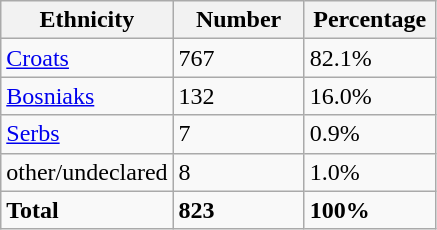<table class="wikitable">
<tr>
<th width="100px">Ethnicity</th>
<th width="80px">Number</th>
<th width="80px">Percentage</th>
</tr>
<tr>
<td><a href='#'>Croats</a></td>
<td>767</td>
<td>82.1%</td>
</tr>
<tr>
<td><a href='#'>Bosniaks</a></td>
<td>132</td>
<td>16.0%</td>
</tr>
<tr>
<td><a href='#'>Serbs</a></td>
<td>7</td>
<td>0.9%</td>
</tr>
<tr>
<td>other/undeclared</td>
<td>8</td>
<td>1.0%</td>
</tr>
<tr>
<td><strong>Total</strong></td>
<td><strong>823</strong></td>
<td><strong>100%</strong></td>
</tr>
</table>
